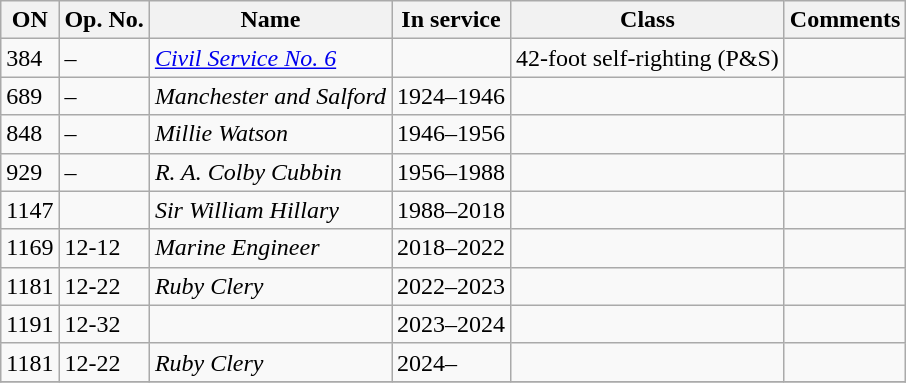<table class="wikitable">
<tr>
<th>ON</th>
<th>Op. No.</th>
<th>Name</th>
<th>In service</th>
<th>Class</th>
<th>Comments</th>
</tr>
<tr>
<td>384</td>
<td>–</td>
<td><a href='#'><em>Civil Service No. 6</em></a></td>
<td></td>
<td>42-foot self-righting (P&S)</td>
<td></td>
</tr>
<tr>
<td>689</td>
<td>–</td>
<td><em>Manchester and Salford</em></td>
<td>1924–1946</td>
<td></td>
<td></td>
</tr>
<tr>
<td>848</td>
<td>–</td>
<td><em>Millie Watson</em></td>
<td>1946–1956</td>
<td></td>
<td></td>
</tr>
<tr>
<td>929</td>
<td>–</td>
<td><em>R. A. Colby Cubbin</em></td>
<td>1956–1988</td>
<td></td>
<td></td>
</tr>
<tr>
<td>1147</td>
<td></td>
<td><em>Sir William Hillary</em></td>
<td>1988–2018</td>
<td></td>
<td></td>
</tr>
<tr>
<td>1169</td>
<td>12-12</td>
<td><em>Marine Engineer</em></td>
<td>2018–2022</td>
<td></td>
<td></td>
</tr>
<tr>
<td>1181</td>
<td>12-22</td>
<td><em>Ruby Clery</em></td>
<td>2022–2023</td>
<td></td>
<td></td>
</tr>
<tr>
<td>1191</td>
<td>12-32</td>
<td></td>
<td>2023–2024</td>
<td></td>
<td></td>
</tr>
<tr>
<td>1181</td>
<td>12-22</td>
<td><em>Ruby Clery</em></td>
<td>2024–</td>
<td></td>
<td></td>
</tr>
<tr>
</tr>
</table>
